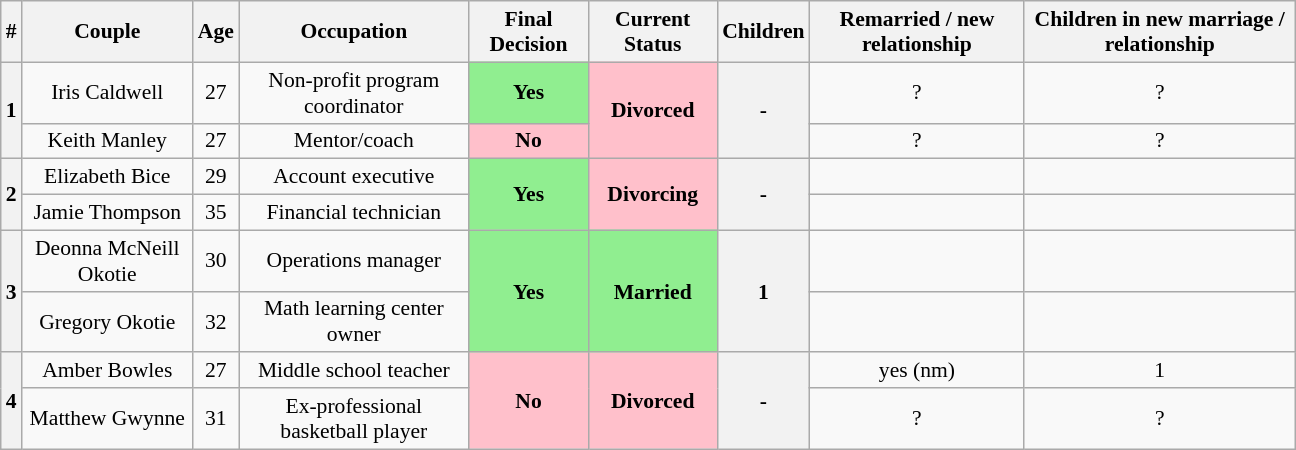<table class="wikitable plainrowheaders" style="text-align:center; font-size:90%; width:60em;">
<tr>
<th>#</th>
<th>Couple</th>
<th>Age</th>
<th>Occupation</th>
<th>Final Decision</th>
<th>Current Status</th>
<th>Children</th>
<th>Remarried / new relationship</th>
<th>Children in new marriage / relationship</th>
</tr>
<tr>
<th rowspan="2">1</th>
<td>Iris Caldwell</td>
<td>27</td>
<td>Non-profit program coordinator</td>
<th style="background:lightgreen;">Yes</th>
<th rowspan="2" style="background:pink;">Divorced</th>
<th rowspan="2">-</th>
<td>?</td>
<td>?</td>
</tr>
<tr>
<td>Keith Manley</td>
<td>27</td>
<td>Mentor/coach</td>
<th style="background:pink;">No</th>
<td>?</td>
<td>?</td>
</tr>
<tr>
<th rowspan="2">2</th>
<td>Elizabeth Bice</td>
<td>29</td>
<td>Account executive</td>
<th rowspan="2" style="background:lightgreen;">Yes</th>
<th rowspan="2" style="background:pink;">Divorcing</th>
<th rowspan="2">-</th>
<td></td>
<td></td>
</tr>
<tr>
<td>Jamie Thompson</td>
<td>35</td>
<td>Financial technician</td>
<td></td>
<td></td>
</tr>
<tr>
<th rowspan="2">3</th>
<td>Deonna McNeill Okotie</td>
<td>30</td>
<td>Operations manager</td>
<th rowspan="2" style="background:lightgreen;">Yes</th>
<th rowspan="2" style="background:lightgreen;">Married</th>
<th rowspan="2">1</th>
<td></td>
<td></td>
</tr>
<tr>
<td>Gregory Okotie</td>
<td>32</td>
<td>Math learning center owner</td>
<td></td>
<td></td>
</tr>
<tr>
<th rowspan="2">4</th>
<td>Amber Bowles</td>
<td>27</td>
<td>Middle school teacher</td>
<th rowspan="2" style="background:pink;">No</th>
<th rowspan="2" style="background:pink;">Divorced</th>
<th rowspan="2">-</th>
<td>yes (nm)</td>
<td>1</td>
</tr>
<tr>
<td>Matthew Gwynne</td>
<td>31</td>
<td>Ex-professional basketball player</td>
<td>?</td>
<td>?</td>
</tr>
</table>
